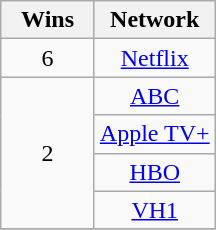<table class="wikitable floatright" rowspan="2" style="text-align:center;" background: #f6e39c;>
<tr>
<th scope="col" style="width:55px;">Wins</th>
<th scope="col" style="text-align:center;">Network</th>
</tr>
<tr>
<td>6</td>
<td><a href='#'>Netflix</a></td>
</tr>
<tr>
<td rowspan="4">2</td>
<td><a href='#'>ABC</a></td>
</tr>
<tr>
<td><a href='#'>Apple TV+</a></td>
</tr>
<tr>
<td><a href='#'>HBO</a></td>
</tr>
<tr>
<td><a href='#'>VH1</a></td>
</tr>
<tr>
</tr>
</table>
